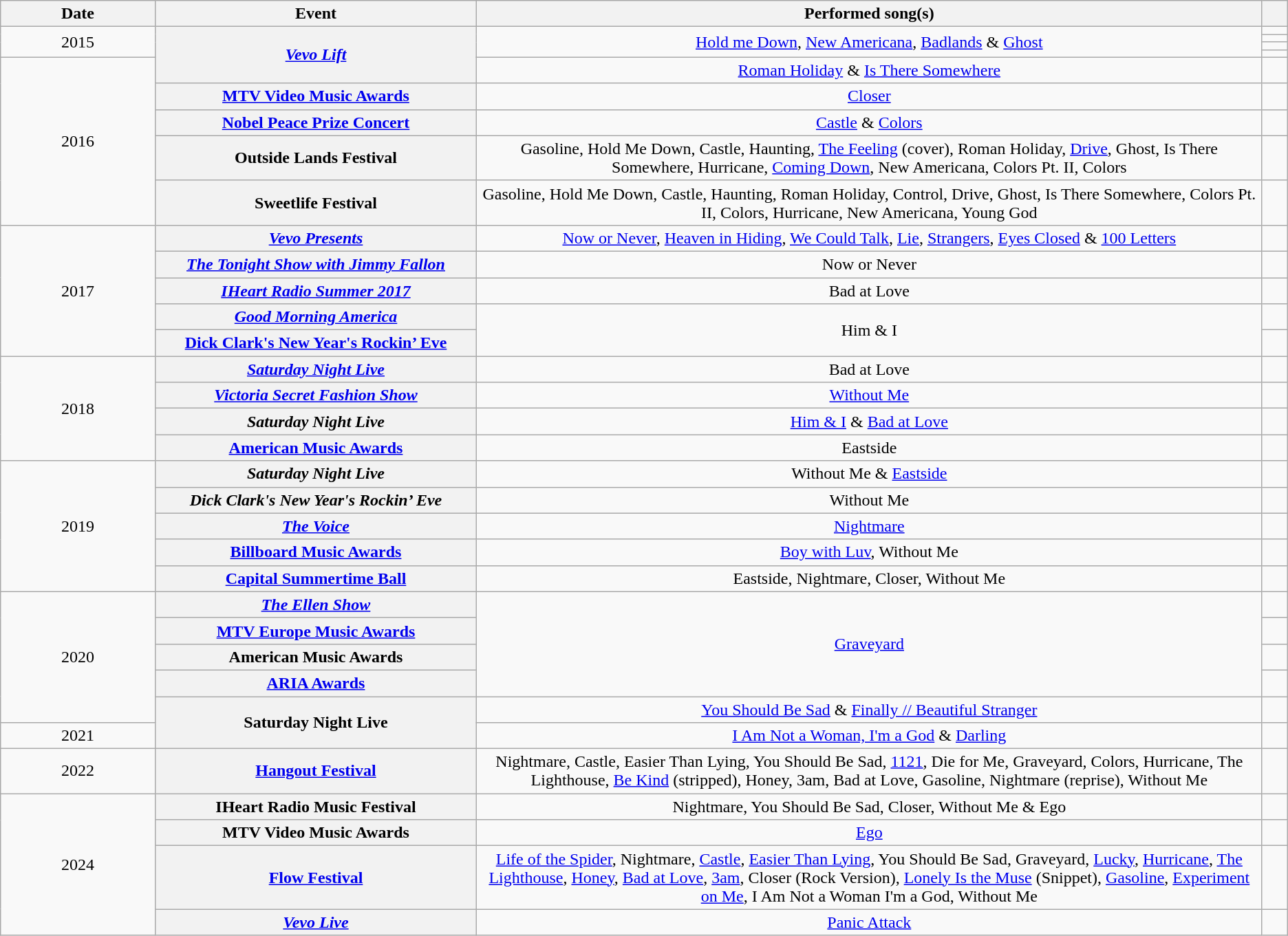<table class="wikitable sortable plainrowheaders" style="text-align:center;">
<tr>
<th style="width:12%;">Date</th>
<th style="width:25%;">Event</th>
<th>Performed song(s)</th>
<th style="width:2%;"></th>
</tr>
<tr>
<td rowspan="4">2015</td>
<th rowspan="5" scope="row"><em><a href='#'>Vevo Lift</a></em></th>
<td rowspan="4"><a href='#'>Hold me Down</a>, <a href='#'>New Americana</a>, <a href='#'>Badlands</a> & <a href='#'>Ghost</a></td>
<td></td>
</tr>
<tr>
<td></td>
</tr>
<tr>
<td></td>
</tr>
<tr>
<td></td>
</tr>
<tr>
<td rowspan="5">2016</td>
<td><a href='#'>Roman Holiday</a> & <a href='#'>Is There Somewhere</a></td>
<td></td>
</tr>
<tr>
<th scope="row"><a href='#'>MTV Video Music Awards</a></th>
<td><a href='#'>Closer</a></td>
<td></td>
</tr>
<tr>
<th scope="row"><a href='#'>Nobel Peace Prize Concert</a></th>
<td><a href='#'>Castle</a> & <a href='#'>Colors</a></td>
<td></td>
</tr>
<tr>
<th scope="row">Outside Lands Festival</th>
<td>Gasoline, Hold Me Down, Castle, Haunting, <a href='#'>The Feeling</a> (cover), Roman Holiday, <a href='#'>Drive</a>, Ghost, Is There Somewhere, Hurricane, <a href='#'>Coming Down</a>, New Americana, Colors Pt. II, Colors</td>
<td></td>
</tr>
<tr>
<th scope="row">Sweetlife Festival</th>
<td>Gasoline, Hold Me Down, Castle, Haunting, Roman Holiday, Control, Drive, Ghost, Is There Somewhere, Colors Pt. II, Colors, Hurricane, New Americana, Young God</td>
<td></td>
</tr>
<tr>
<td rowspan="5">2017</td>
<th scope="row"><a href='#'><em>Vevo Presents</em></a></th>
<td><a href='#'>Now or Never</a>, <a href='#'>Heaven in Hiding</a>, <a href='#'>We Could Talk</a>, <a href='#'>Lie</a>, <a href='#'>Strangers</a>, <a href='#'>Eyes Closed</a> & <a href='#'>100 Letters</a></td>
<td></td>
</tr>
<tr>
<th scope="row"><em><a href='#'>The Tonight Show with Jimmy Fallon</a></em></th>
<td>Now or Never</td>
<td></td>
</tr>
<tr>
<th scope="row"><a href='#'><em>IHeart Radio Summer 2017</em></a></th>
<td>Bad at Love</td>
<td></td>
</tr>
<tr>
<th scope="row"><em><a href='#'>Good Morning America</a></em></th>
<td rowspan="2">Him & I</td>
<td></td>
</tr>
<tr>
<th scope="row"><a href='#'>Dick Clark's New Year's Rockin’ Eve</a></th>
<td></td>
</tr>
<tr>
<td rowspan="4">2018</td>
<th scope="row"><em><a href='#'>Saturday Night Live</a></em></th>
<td>Bad at Love</td>
<td></td>
</tr>
<tr>
<th scope="row"><em><a href='#'>Victoria Secret Fashion Show</a></em></th>
<td><a href='#'>Without Me</a></td>
<td></td>
</tr>
<tr>
<th scope="row"><em>Saturday Night Live</em></th>
<td><a href='#'>Him & I</a> & <a href='#'>Bad at Love</a></td>
<td></td>
</tr>
<tr>
<th scope="row"><a href='#'>American Music Awards</a></th>
<td>Eastside</td>
<td></td>
</tr>
<tr>
<td rowspan="5">2019</td>
<th scope="row"><em>Saturday Night Live</em></th>
<td>Without Me & <a href='#'>Eastside</a></td>
<td></td>
</tr>
<tr>
<th scope="row"><em>Dick Clark's New Year's Rockin’ Eve</em></th>
<td>Without Me</td>
<td></td>
</tr>
<tr>
<th scope="row"><em><a href='#'>The Voice</a></em></th>
<td><a href='#'>Nightmare</a></td>
<td></td>
</tr>
<tr>
<th scope="row"><a href='#'>Billboard Music Awards</a></th>
<td><a href='#'>Boy with Luv</a>, Without Me</td>
<td></td>
</tr>
<tr>
<th scope="row"><a href='#'>Capital Summertime Ball</a></th>
<td>Eastside, Nightmare, Closer, Without Me</td>
<td></td>
</tr>
<tr>
<td rowspan="5">2020</td>
<th scope="row"><em><a href='#'>The Ellen Show</a></em></th>
<td rowspan="4"><a href='#'>Graveyard</a></td>
<td></td>
</tr>
<tr>
<th scope="row"><a href='#'>MTV Europe Music Awards</a></th>
<td></td>
</tr>
<tr>
<th scope="row">American Music Awards</th>
<td></td>
</tr>
<tr>
<th scope="row"><a href='#'>ARIA Awards</a></th>
<td></td>
</tr>
<tr>
<th rowspan="2" scope="row">Saturday Night Live</th>
<td><a href='#'>You Should Be Sad</a> & <a href='#'>Finally // Beautiful Stranger</a></td>
<td></td>
</tr>
<tr>
<td>2021</td>
<td><a href='#'>I Am Not a Woman, I'm a God</a> & <a href='#'>Darling</a></td>
<td></td>
</tr>
<tr>
<td>2022</td>
<th scope="row"><a href='#'>Hangout Festival</a></th>
<td>Nightmare, Castle, Easier Than Lying, You Should Be Sad, <a href='#'>1121</a>, Die for Me, Graveyard, Colors, Hurricane, The Lighthouse, <a href='#'>Be Kind</a> (stripped), Honey, 3am, Bad at Love, Gasoline, Nightmare (reprise), Without Me</td>
<td></td>
</tr>
<tr>
<td rowspan="4">2024</td>
<th scope="row">IHeart Radio Music Festival</th>
<td>Nightmare, You Should Be Sad, Closer, Without Me & Ego</td>
<td></td>
</tr>
<tr>
<th scope="row">MTV Video Music Awards</th>
<td><a href='#'>Ego</a></td>
<td></td>
</tr>
<tr>
<th scope="row"><a href='#'>Flow Festival</a></th>
<td><a href='#'>Life of the Spider</a>, Nightmare, <a href='#'>Castle</a>, <a href='#'>Easier Than Lying</a>, You Should Be Sad, Graveyard, <a href='#'>Lucky</a>, <a href='#'>Hurricane</a>, <a href='#'>The Lighthouse</a>, <a href='#'>Honey</a>, <a href='#'>Bad at Love</a>, <a href='#'>3am</a>, Closer (Rock Version), <a href='#'>Lonely Is the Muse</a> (Snippet), <a href='#'>Gasoline</a>, <a href='#'>Experiment on Me</a>, I Am Not a Woman I'm a God, Without Me</td>
<td></td>
</tr>
<tr>
<th scope="row"><em><a href='#'>Vevo Live</a></em></th>
<td><a href='#'>Panic Attack</a></td>
<td></td>
</tr>
</table>
